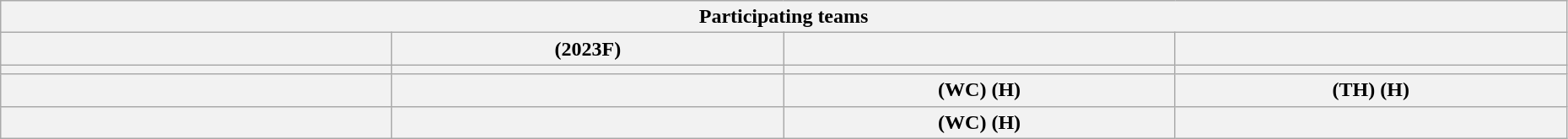<table class="wikitable" style="width:98%;">
<tr>
<th colspan=6>Participating teams</th>
</tr>
<tr>
<th width=17%></th>
<th width=17%> (2023F)</th>
<th width=17%></th>
<th width=17%></th>
</tr>
<tr>
<th width=17%></th>
<th width=17%></th>
<th width=17%></th>
<th width=17%></th>
</tr>
<tr>
<th width=17%></th>
<th width=17%></th>
<th width=17%> (WC) (H)</th>
<th width=17%> (TH) (H)</th>
</tr>
<tr>
<th width=17%></th>
<th width=17%></th>
<th width=17%> (WC) (H)</th>
<th width=17%></th>
</tr>
</table>
